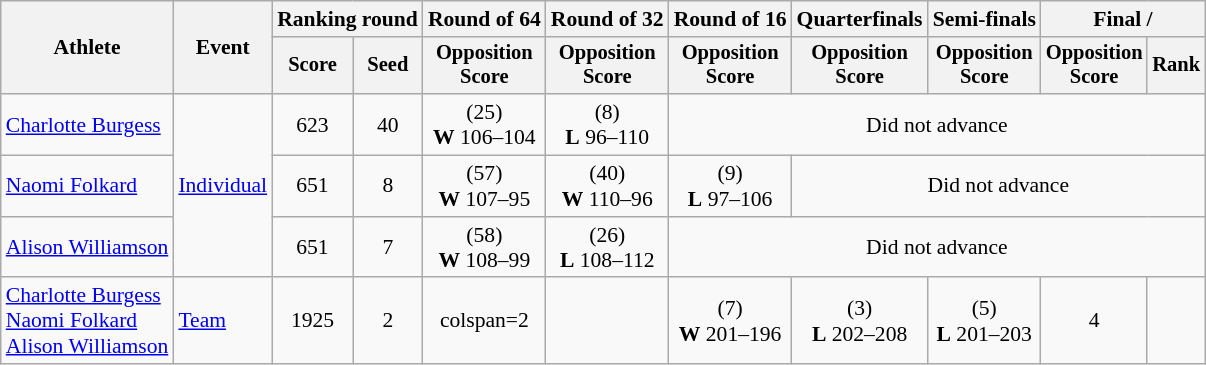<table class="wikitable" style="font-size:90%">
<tr>
<th rowspan="2">Athlete</th>
<th rowspan="2">Event</th>
<th colspan="2">Ranking round</th>
<th>Round of 64</th>
<th>Round of 32</th>
<th>Round of 16</th>
<th>Quarterfinals</th>
<th>Semi-finals</th>
<th colspan="2">Final / </th>
</tr>
<tr style="font-size:95%">
<th>Score</th>
<th>Seed</th>
<th>Opposition<br>Score</th>
<th>Opposition<br>Score</th>
<th>Opposition<br>Score</th>
<th>Opposition<br>Score</th>
<th>Opposition<br>Score</th>
<th>Opposition<br>Score</th>
<th>Rank</th>
</tr>
<tr align=center>
<td align=left><a href='#'>Charlotte Burgess</a></td>
<td align=left rowspan=3><a href='#'>Individual</a></td>
<td>623</td>
<td>40</td>
<td> (25)<br><strong>W</strong> 106–104</td>
<td> (8)<br><strong>L</strong> 96–110</td>
<td colspan=5>Did not advance</td>
</tr>
<tr align=center>
<td align=left><a href='#'>Naomi Folkard</a></td>
<td>651</td>
<td>8</td>
<td> (57)<br><strong>W</strong> 107–95</td>
<td> (40)<br><strong>W</strong> 110–96</td>
<td> (9)<br><strong>L</strong> 97–106</td>
<td colspan=4>Did not advance</td>
</tr>
<tr align=center>
<td align=left><a href='#'>Alison Williamson</a></td>
<td>651</td>
<td>7</td>
<td> (58)<br><strong>W</strong> 108–99</td>
<td> (26)<br><strong>L</strong> 108–112</td>
<td colspan=5>Did not advance</td>
</tr>
<tr align=center>
<td align=left><a href='#'>Charlotte Burgess</a><br><a href='#'>Naomi Folkard</a><br><a href='#'>Alison Williamson</a></td>
<td align=left><a href='#'>Team</a></td>
<td>1925</td>
<td>2</td>
<td>colspan=2 </td>
<td></td>
<td> (7)<br><strong>W</strong> 201–196</td>
<td> (3)<br><strong>L</strong> 202–208</td>
<td> (5)<br><strong>L</strong> 201–203</td>
<td>4</td>
</tr>
</table>
